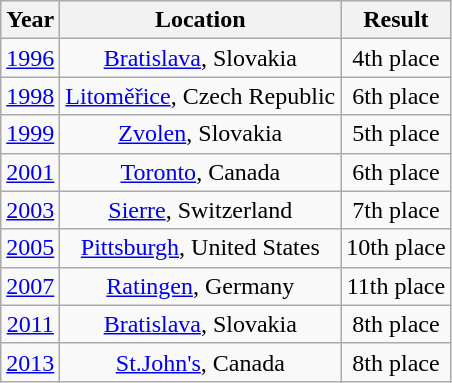<table class="wikitable" style="text-align:center;">
<tr>
<th>Year</th>
<th>Location</th>
<th>Result</th>
</tr>
<tr>
<td><a href='#'>1996</a></td>
<td><a href='#'>Bratislava</a>, Slovakia</td>
<td>4th place</td>
</tr>
<tr>
<td><a href='#'>1998</a></td>
<td><a href='#'>Litoměřice</a>, Czech Republic</td>
<td>6th place</td>
</tr>
<tr>
<td><a href='#'>1999</a></td>
<td><a href='#'>Zvolen</a>, Slovakia</td>
<td>5th place</td>
</tr>
<tr>
<td><a href='#'>2001</a></td>
<td><a href='#'>Toronto</a>, Canada</td>
<td>6th place</td>
</tr>
<tr>
<td><a href='#'>2003</a></td>
<td><a href='#'>Sierre</a>, Switzerland</td>
<td>7th place</td>
</tr>
<tr>
<td><a href='#'>2005</a></td>
<td><a href='#'>Pittsburgh</a>, United States</td>
<td>10th place</td>
</tr>
<tr>
<td><a href='#'>2007</a></td>
<td><a href='#'>Ratingen</a>, Germany</td>
<td>11th place</td>
</tr>
<tr>
<td><a href='#'>2011</a></td>
<td><a href='#'>Bratislava</a>, Slovakia</td>
<td>8th place</td>
</tr>
<tr>
<td><a href='#'>2013</a></td>
<td><a href='#'>St.John's</a>, Canada</td>
<td>8th place</td>
</tr>
</table>
